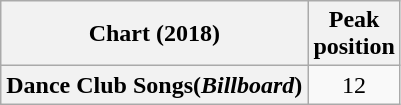<table class="wikitable sortable plainrowheaders" style="text-align:center;">
<tr>
<th scope="col">Chart (2018)</th>
<th scope="col">Peak<br> position</th>
</tr>
<tr>
<th scope="row">Dance Club Songs(<em>Billboard</em>)</th>
<td>12</td>
</tr>
</table>
